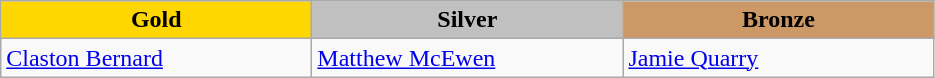<table class="wikitable" style="text-align:left">
<tr align="center">
<td width=200 bgcolor=gold><strong>Gold</strong></td>
<td width=200 bgcolor=silver><strong>Silver</strong></td>
<td width=200 bgcolor=CC9966><strong>Bronze</strong></td>
</tr>
<tr>
<td><a href='#'>Claston Bernard</a><br><em></em></td>
<td><a href='#'>Matthew McEwen</a><br><em></em></td>
<td><a href='#'>Jamie Quarry</a><br><em></em></td>
</tr>
</table>
